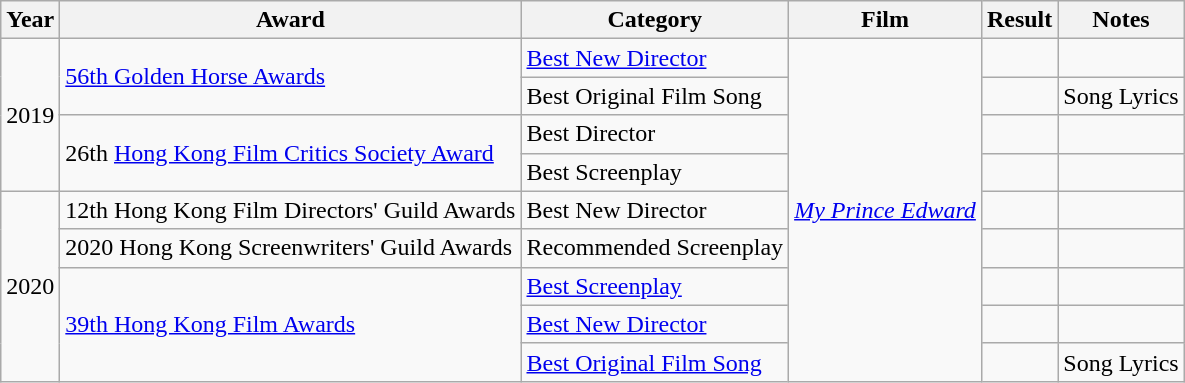<table class="wikitable">
<tr>
<th>Year</th>
<th>Award</th>
<th>Category</th>
<th>Film</th>
<th>Result</th>
<th>Notes</th>
</tr>
<tr>
<td rowspan="4">2019</td>
<td rowspan="2"><a href='#'>56th Golden Horse Awards</a></td>
<td><a href='#'>Best New Director</a></td>
<td rowspan="9"><em><a href='#'>My Prince Edward</a></em></td>
<td></td>
<td></td>
</tr>
<tr>
<td Best Original Film Song>Best Original Film Song</td>
<td></td>
<td>Song Lyrics</td>
</tr>
<tr>
<td rowspan="2">26th <a href='#'>Hong Kong Film Critics Society Award</a></td>
<td Best Director>Best Director</td>
<td></td>
<td></td>
</tr>
<tr>
<td Best Screenplay>Best Screenplay</td>
<td></td>
<td></td>
</tr>
<tr>
<td rowspan="5">2020</td>
<td>12th Hong Kong Film Directors' Guild Awards</td>
<td Best New Director>Best New Director</td>
<td></td>
<td></td>
</tr>
<tr>
<td>2020 Hong Kong Screenwriters' Guild Awards</td>
<td Recommended Screenplay>Recommended Screenplay</td>
<td></td>
<td></td>
</tr>
<tr>
<td rowspan="3"><a href='#'>39th Hong Kong Film Awards</a></td>
<td><a href='#'>Best Screenplay</a></td>
<td></td>
<td></td>
</tr>
<tr>
<td><a href='#'>Best New Director</a></td>
<td></td>
<td></td>
</tr>
<tr>
<td><a href='#'>Best Original Film Song</a></td>
<td></td>
<td>Song Lyrics</td>
</tr>
</table>
